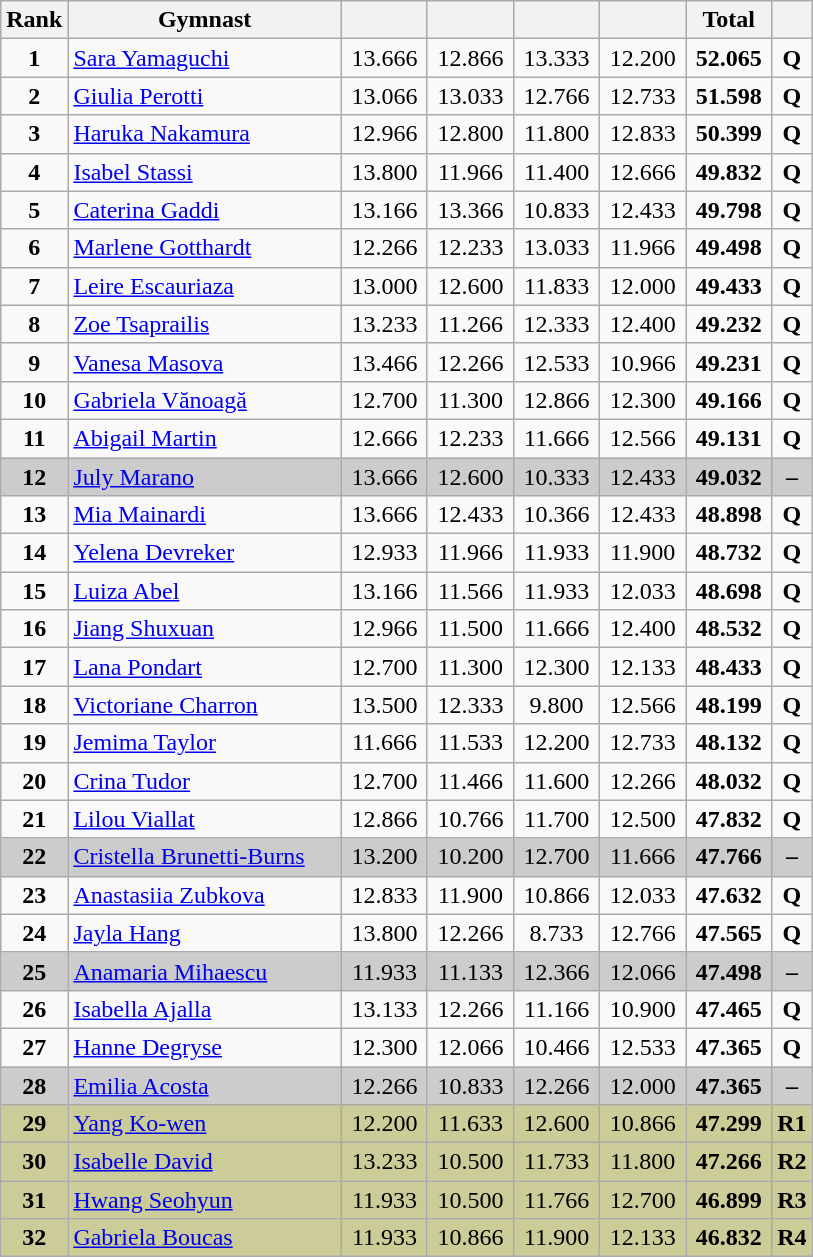<table class="wikitable sortable" style="text-align:center; font-size:100%">
<tr>
<th scope="col" style="width:15px;">Rank</th>
<th scope="col" style="width:175px;">Gymnast</th>
<th scope="col" style="width:50px;"></th>
<th scope="col" style="width:50px;"></th>
<th scope="col" style="width:50px;"></th>
<th scope="col" style="width:50px;"></th>
<th scope="col" style="width:50px;">Total</th>
<th scope="col" style="width:15px;"></th>
</tr>
<tr>
<td scope="row" style="text-align:center;"><strong>1</strong></td>
<td style="text-align:left;"> <a href='#'>Sara Yamaguchi</a></td>
<td>13.666</td>
<td>12.866</td>
<td>13.333</td>
<td>12.200</td>
<td><strong>52.065</strong></td>
<td><strong>Q</strong></td>
</tr>
<tr>
<td scope="row" style="text-align:center;"><strong>2</strong></td>
<td style="text-align:left;"> <a href='#'>Giulia Perotti</a></td>
<td>13.066</td>
<td>13.033</td>
<td>12.766</td>
<td>12.733</td>
<td><strong>51.598</strong></td>
<td><strong>Q</strong></td>
</tr>
<tr>
<td scope="row" style="text-align:center;"><strong>3</strong></td>
<td style="text-align:left;"> <a href='#'>Haruka Nakamura</a></td>
<td>12.966</td>
<td>12.800</td>
<td>11.800</td>
<td>12.833</td>
<td><strong>50.399</strong></td>
<td><strong>Q</strong></td>
</tr>
<tr>
<td scope="row" style="text-align:center;"><strong>4</strong></td>
<td style="text-align:left;"> <a href='#'>Isabel Stassi</a></td>
<td>13.800</td>
<td>11.966</td>
<td>11.400</td>
<td>12.666</td>
<td><strong>49.832</strong></td>
<td><strong>Q</strong></td>
</tr>
<tr>
<td scope="row" style="text-align:center;"><strong>5</strong></td>
<td style="text-align:left;"> <a href='#'>Caterina Gaddi</a></td>
<td>13.166</td>
<td>13.366</td>
<td>10.833</td>
<td>12.433</td>
<td><strong>49.798</strong></td>
<td><strong>Q</strong></td>
</tr>
<tr>
<td scope="row" style="text-align:center;"><strong>6</strong></td>
<td style="text-align:left;"> <a href='#'>Marlene Gotthardt</a></td>
<td>12.266</td>
<td>12.233</td>
<td>13.033</td>
<td>11.966</td>
<td><strong>49.498</strong></td>
<td><strong>Q</strong></td>
</tr>
<tr>
<td scope="row" style="text-align:center;"><strong>7</strong></td>
<td style="text-align:left;"> <a href='#'>Leire Escauriaza</a></td>
<td>13.000</td>
<td>12.600</td>
<td>11.833</td>
<td>12.000</td>
<td><strong>49.433</strong></td>
<td><strong>Q</strong></td>
</tr>
<tr>
<td scope="row" style="text-align:center;"><strong>8</strong></td>
<td style="text-align:left;"> <a href='#'>Zoe Tsaprailis</a></td>
<td>13.233</td>
<td>11.266</td>
<td>12.333</td>
<td>12.400</td>
<td><strong>49.232</strong></td>
<td><strong>Q</strong></td>
</tr>
<tr>
<td scope="row" style="text-align:center;"><strong>9</strong></td>
<td style="text-align:left;"> <a href='#'>Vanesa Masova</a></td>
<td>13.466</td>
<td>12.266</td>
<td>12.533</td>
<td>10.966</td>
<td><strong>49.231</strong></td>
<td><strong>Q</strong></td>
</tr>
<tr>
<td scope="row" style="text-align:center;"><strong>10</strong></td>
<td style="text-align:left;"> <a href='#'>Gabriela Vănoagă</a></td>
<td>12.700</td>
<td>11.300</td>
<td>12.866</td>
<td>12.300</td>
<td><strong>49.166</strong></td>
<td><strong>Q</strong></td>
</tr>
<tr>
<td scope="row" style="text-align:center;"><strong>11</strong></td>
<td style="text-align:left;"> <a href='#'>Abigail Martin</a></td>
<td>12.666</td>
<td>12.233</td>
<td>11.666</td>
<td>12.566</td>
<td><strong>49.131</strong></td>
<td><strong>Q</strong></td>
</tr>
<tr style="background:#cccccc;">
<td scope="row" style="text-align:center;"><strong>12</strong></td>
<td style="text-align:left;"> <a href='#'>July Marano</a></td>
<td>13.666</td>
<td>12.600</td>
<td>10.333</td>
<td>12.433</td>
<td><strong>49.032</strong></td>
<td><strong>–</strong></td>
</tr>
<tr>
<td scope="row" style="text-align:center;"><strong>13</strong></td>
<td style="text-align:left;"> <a href='#'>Mia Mainardi</a></td>
<td>13.666</td>
<td>12.433</td>
<td>10.366</td>
<td>12.433</td>
<td><strong>48.898</strong></td>
<td><strong>Q</strong></td>
</tr>
<tr>
<td scope="row" style="text-align:center;"><strong>14</strong></td>
<td style="text-align:left;"> <a href='#'>Yelena Devreker</a></td>
<td>12.933</td>
<td>11.966</td>
<td>11.933</td>
<td>11.900</td>
<td><strong>48.732</strong></td>
<td><strong>Q</strong></td>
</tr>
<tr>
<td scope="row" style="text-align:center;"><strong>15</strong></td>
<td style="text-align:left;"> <a href='#'>Luiza Abel</a></td>
<td>13.166</td>
<td>11.566</td>
<td>11.933</td>
<td>12.033</td>
<td><strong>48.698</strong></td>
<td><strong>Q</strong></td>
</tr>
<tr>
<td scope="row" style="text-align:center;"><strong>16</strong></td>
<td style="text-align:left;"> <a href='#'>Jiang Shuxuan</a></td>
<td>12.966</td>
<td>11.500</td>
<td>11.666</td>
<td>12.400</td>
<td><strong>48.532</strong></td>
<td><strong>Q</strong></td>
</tr>
<tr>
<td scope="row" style="text-align:center;"><strong>17</strong></td>
<td style="text-align:left;"> <a href='#'>Lana Pondart</a></td>
<td>12.700</td>
<td>11.300</td>
<td>12.300</td>
<td>12.133</td>
<td><strong>48.433</strong></td>
<td><strong>Q</strong></td>
</tr>
<tr>
<td scope="row" style="text-align:center;"><strong>18</strong></td>
<td style="text-align:left;"> <a href='#'>Victoriane Charron</a></td>
<td>13.500</td>
<td>12.333</td>
<td>9.800</td>
<td>12.566</td>
<td><strong>48.199</strong></td>
<td><strong>Q</strong></td>
</tr>
<tr>
<td scope="row" style="text-align:center;"><strong>19</strong></td>
<td style="text-align:left;"> <a href='#'>Jemima Taylor</a></td>
<td>11.666</td>
<td>11.533</td>
<td>12.200</td>
<td>12.733</td>
<td><strong>48.132</strong></td>
<td><strong>Q</strong></td>
</tr>
<tr>
<td scope="row" style="text-align:center;"><strong>20</strong></td>
<td style="text-align:left;"> <a href='#'>Crina Tudor</a></td>
<td>12.700</td>
<td>11.466</td>
<td>11.600</td>
<td>12.266</td>
<td><strong>48.032</strong></td>
<td><strong>Q</strong></td>
</tr>
<tr>
<td scope="row" style="text-align:center;"><strong>21</strong></td>
<td style="text-align:left;"> <a href='#'>Lilou Viallat</a></td>
<td>12.866</td>
<td>10.766</td>
<td>11.700</td>
<td>12.500</td>
<td><strong>47.832</strong></td>
<td><strong>Q</strong></td>
</tr>
<tr style="background:#cccccc;">
<td scope="row" style="text-align:center;"><strong>22</strong></td>
<td style="text-align:left;"> <a href='#'>Cristella Brunetti-Burns</a></td>
<td>13.200</td>
<td>10.200</td>
<td>12.700</td>
<td>11.666</td>
<td><strong>47.766</strong></td>
<td><strong>–</strong></td>
</tr>
<tr>
<td scope="row" style="text-align:center;"><strong>23</strong></td>
<td style="text-align:left;"> <a href='#'>Anastasiia Zubkova</a></td>
<td>12.833</td>
<td>11.900</td>
<td>10.866</td>
<td>12.033</td>
<td><strong>47.632</strong></td>
<td><strong>Q</strong></td>
</tr>
<tr>
<td scope="row" style="text-align:center;"><strong>24</strong></td>
<td style="text-align:left;"> <a href='#'>Jayla Hang</a></td>
<td>13.800</td>
<td>12.266</td>
<td>8.733</td>
<td>12.766</td>
<td><strong>47.565</strong></td>
<td><strong>Q</strong></td>
</tr>
<tr style="background:#cccccc;">
<td scope="row" style="text-align:center;"><strong>25</strong></td>
<td style="text-align:left;"> <a href='#'>Anamaria Mihaescu</a></td>
<td>11.933</td>
<td>11.133</td>
<td>12.366</td>
<td>12.066</td>
<td><strong>47.498</strong></td>
<td><strong>–</strong></td>
</tr>
<tr>
<td scope="row" style="text-align:center;"><strong>26</strong></td>
<td style="text-align:left;"> <a href='#'>Isabella Ajalla</a></td>
<td>13.133</td>
<td>12.266</td>
<td>11.166</td>
<td>10.900</td>
<td><strong>47.465</strong></td>
<td><strong>Q</strong></td>
</tr>
<tr>
<td scope="row" style="text-align:center;"><strong>27</strong></td>
<td style="text-align:left;"> <a href='#'>Hanne Degryse</a></td>
<td>12.300</td>
<td>12.066</td>
<td>10.466</td>
<td>12.533</td>
<td><strong>47.365</strong></td>
<td><strong>Q</strong></td>
</tr>
<tr style="background:#cccccc;">
<td scope="row" style="text-align:center;"><strong>28</strong></td>
<td style="text-align:left;"> <a href='#'>Emilia Acosta</a></td>
<td>12.266</td>
<td>10.833</td>
<td>12.266</td>
<td>12.000</td>
<td><strong>47.365</strong></td>
<td><strong>–</strong></td>
</tr>
<tr style="background:#cccc99;">
<td scope="row" style="text-align:center;"><strong>29</strong></td>
<td style="text-align:left;"> <a href='#'>Yang Ko-wen</a></td>
<td>12.200</td>
<td>11.633</td>
<td>12.600</td>
<td>10.866</td>
<td><strong>47.299</strong></td>
<td><strong>R1</strong></td>
</tr>
<tr style="background:#cccc99;">
<td scope="row" style="text-align:center;"><strong>30</strong></td>
<td style="text-align:left;"> <a href='#'>Isabelle David</a></td>
<td>13.233</td>
<td>10.500</td>
<td>11.733</td>
<td>11.800</td>
<td><strong>47.266</strong></td>
<td><strong>R2</strong></td>
</tr>
<tr style="background:#cccc99;">
<td scope="row" style="text-align:center;"><strong>31</strong></td>
<td style="text-align:left;"> <a href='#'>Hwang Seohyun</a></td>
<td>11.933</td>
<td>10.500</td>
<td>11.766</td>
<td>12.700</td>
<td><strong>46.899</strong></td>
<td><strong>R3</strong></td>
</tr>
<tr style="background:#cccc99;">
<td scope="row" style="text-align:center;"><strong>32</strong></td>
<td style="text-align:left;"> <a href='#'>Gabriela Boucas</a></td>
<td>11.933</td>
<td>10.866</td>
<td>11.900</td>
<td>12.133</td>
<td><strong>46.832</strong></td>
<td><strong>R4</strong></td>
</tr>
</table>
